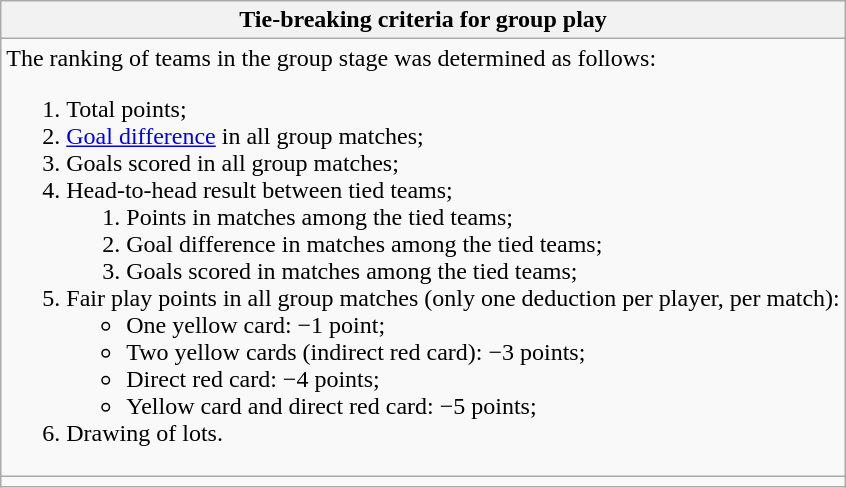<table class="wikitable collapsible collapsed">
<tr>
<th> Tie-breaking criteria for group play</th>
</tr>
<tr>
<td>The ranking of teams in the group stage was determined as follows:<br><ol><li>Total points;</li><li><a href='#'>Goal difference</a> in all group matches;</li><li>Goals scored in all group matches;</li><li>Head-to-head result between tied teams;<ol><li>Points in matches among the tied teams;</li><li>Goal difference in matches among the tied teams;</li><li>Goals scored in matches among the tied teams;</li></ol></li><li>Fair play points in all group matches (only one deduction per player, per match):<ul><li>One yellow card: −1 point;</li><li>Two yellow cards (indirect red card): −3 points;</li><li>Direct red card: −4 points;</li><li>Yellow card and direct red card: −5 points;</li></ul></li><li>Drawing of lots.</li></ol></td>
</tr>
<tr>
<td></td>
</tr>
</table>
